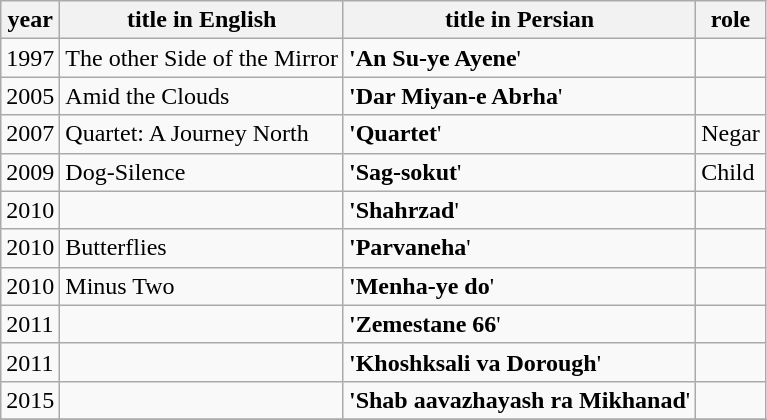<table Class="wikitable">
<tr>
<th>year</th>
<th>title in English</th>
<th>title in Persian</th>
<th>role</th>
</tr>
<tr>
<td>1997</td>
<td>The other Side of the Mirror</td>
<td><strong>'An Su-ye Ayene</strong>'</td>
<td></td>
</tr>
<tr>
<td>2005</td>
<td>Amid the Clouds</td>
<td><strong>'Dar Miyan-e Abrha</strong>'</td>
<td></td>
</tr>
<tr>
<td>2007</td>
<td>Quartet: A Journey North</td>
<td><strong>'Quartet</strong>'</td>
<td>Negar</td>
</tr>
<tr>
<td>2009</td>
<td>Dog-Silence</td>
<td><strong>'Sag-sokut</strong>'</td>
<td>Child</td>
</tr>
<tr>
<td>2010</td>
<td></td>
<td><strong>'Shahrzad</strong>'</td>
<td></td>
</tr>
<tr>
<td>2010</td>
<td>Butterflies</td>
<td><strong>'Parvaneha</strong>'</td>
<td></td>
</tr>
<tr>
<td>2010</td>
<td>Minus Two</td>
<td><strong>'Menha-ye do</strong>'</td>
<td></td>
</tr>
<tr>
<td>2011</td>
<td></td>
<td><strong>'Zemestane 66</strong>'</td>
<td></td>
</tr>
<tr>
<td>2011</td>
<td></td>
<td><strong>'Khoshksali va Dorough</strong>'</td>
<td></td>
</tr>
<tr>
<td>2015</td>
<td></td>
<td><strong>'Shab aavazhayash ra Mikhanad</strong>'</td>
<td></td>
</tr>
<tr>
</tr>
</table>
